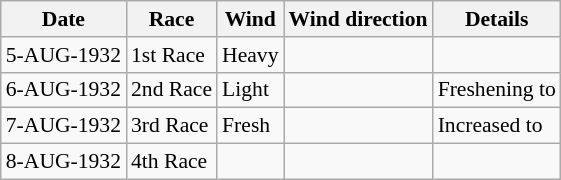<table class="wikitable" style="text-align:left; font-size:90%">
<tr>
<th>Date</th>
<th>Race</th>
<th>Wind</th>
<th>Wind direction</th>
<th>Details</th>
</tr>
<tr>
<td>5-AUG-1932</td>
<td>1st Race</td>
<td>Heavy</td>
<td align=center></td>
<td></td>
</tr>
<tr>
<td>6-AUG-1932</td>
<td>2nd Race</td>
<td>Light</td>
<td align=center></td>
<td>Freshening to </td>
</tr>
<tr>
<td>7-AUG-1932</td>
<td>3rd Race</td>
<td>Fresh</td>
<td align=center></td>
<td>Increased to </td>
</tr>
<tr>
<td>8-AUG-1932</td>
<td>4th  Race</td>
<td></td>
<td align=center></td>
<td></td>
</tr>
</table>
